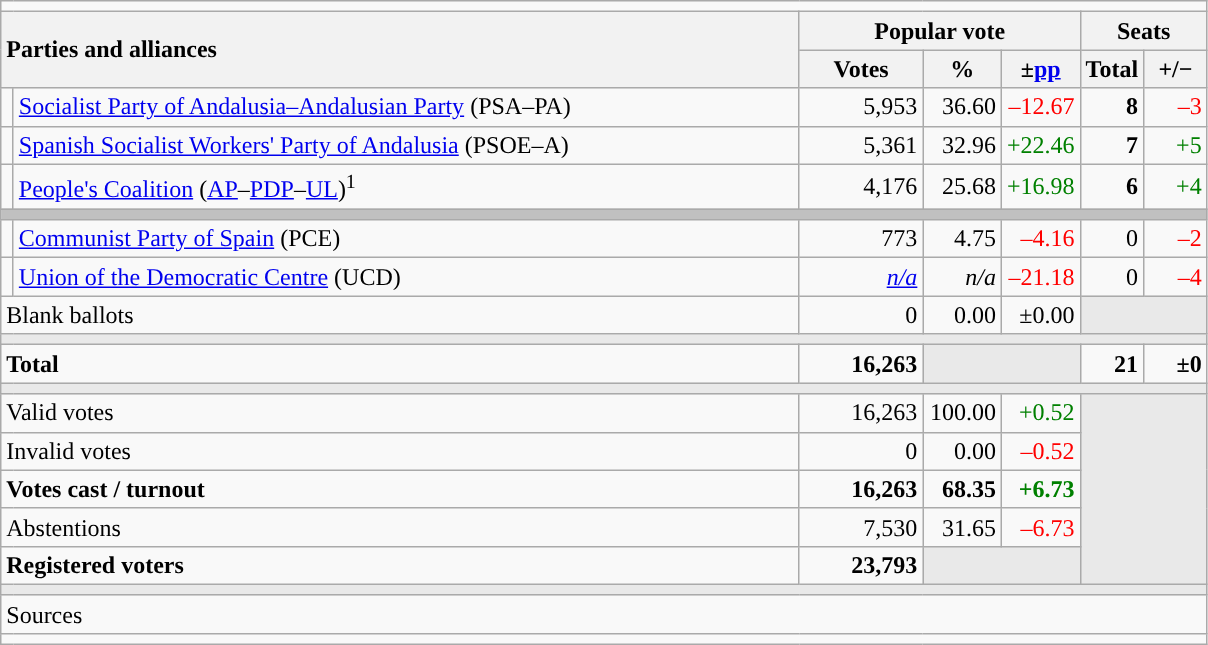<table class="wikitable" style="text-align:right;">
<tr>
<td colspan="7"></td>
</tr>
<tr>
<th style="text-align:left;" rowspan="2" colspan="2" width="525">Parties and alliances</th>
<th colspan="3">Popular vote</th>
<th colspan="2">Seats</th>
</tr>
<tr>
<th width="75">Votes</th>
<th width="45">%</th>
<th width="45">±<a href='#'>pp</a></th>
<th width="35">Total</th>
<th width="35">+/−</th>
</tr>
<tr>
<td width="1" style="color:inherit;background:"></td>
<td align="left"><a href='#'>Socialist Party of Andalusia–Andalusian Party</a> (PSA–PA)</td>
<td>5,953</td>
<td>36.60</td>
<td style="color:red;">–12.67</td>
<td><strong>8</strong></td>
<td style="color:red;">–3</td>
</tr>
<tr>
<td style="color:inherit;background:"></td>
<td align="left"><a href='#'>Spanish Socialist Workers' Party of Andalusia</a> (PSOE–A)</td>
<td>5,361</td>
<td>32.96</td>
<td style="color:green;">+22.46</td>
<td><strong>7</strong></td>
<td style="color:green;">+5</td>
</tr>
<tr>
<td style="color:inherit;background:"></td>
<td align="left"><a href='#'>People's Coalition</a> (<a href='#'>AP</a>–<a href='#'>PDP</a>–<a href='#'>UL</a>)<sup>1</sup></td>
<td>4,176</td>
<td>25.68</td>
<td style="color:green;">+16.98</td>
<td><strong>6</strong></td>
<td style="color:green;">+4</td>
</tr>
<tr>
<td colspan="7" bgcolor="#C0C0C0"></td>
</tr>
<tr>
<td style="color:inherit;background:"></td>
<td align="left"><a href='#'>Communist Party of Spain</a> (PCE)</td>
<td>773</td>
<td>4.75</td>
<td style="color:red;">–4.16</td>
<td>0</td>
<td style="color:red;">–2</td>
</tr>
<tr>
<td style="color:inherit;background:"></td>
<td align="left"><a href='#'>Union of the Democratic Centre</a> (UCD)</td>
<td><em><a href='#'>n/a</a></em></td>
<td><em>n/a</em></td>
<td style="color:red;">–21.18</td>
<td>0</td>
<td style="color:red;">–4</td>
</tr>
<tr>
<td align="left" colspan="2">Blank ballots</td>
<td>0</td>
<td>0.00</td>
<td>±0.00</td>
<td bgcolor="#E9E9E9" colspan="2"></td>
</tr>
<tr>
<td colspan="7" bgcolor="#E9E9E9"></td>
</tr>
<tr style="font-weight:bold;">
<td align="left" colspan="2">Total</td>
<td>16,263</td>
<td bgcolor="#E9E9E9" colspan="2"></td>
<td>21</td>
<td>±0</td>
</tr>
<tr>
<td colspan="7" bgcolor="#E9E9E9"></td>
</tr>
<tr>
<td align="left" colspan="2">Valid votes</td>
<td>16,263</td>
<td>100.00</td>
<td style="color:green;">+0.52</td>
<td bgcolor="#E9E9E9" colspan="2" rowspan="5"></td>
</tr>
<tr>
<td align="left" colspan="2">Invalid votes</td>
<td>0</td>
<td>0.00</td>
<td style="color:red;">–0.52</td>
</tr>
<tr style="font-weight:bold;">
<td align="left" colspan="2">Votes cast / turnout</td>
<td>16,263</td>
<td>68.35</td>
<td style="color:green;">+6.73</td>
</tr>
<tr>
<td align="left" colspan="2">Abstentions</td>
<td>7,530</td>
<td>31.65</td>
<td style="color:red;">–6.73</td>
</tr>
<tr style="font-weight:bold;">
<td align="left" colspan="2">Registered voters</td>
<td>23,793</td>
<td bgcolor="#E9E9E9" colspan="2"></td>
</tr>
<tr>
<td colspan="7" bgcolor="#E9E9E9"></td>
</tr>
<tr>
<td align="left" colspan="7">Sources</td>
</tr>
<tr>
<td colspan="7" style="text-align:left; max-width:790px;"></td>
</tr>
</table>
